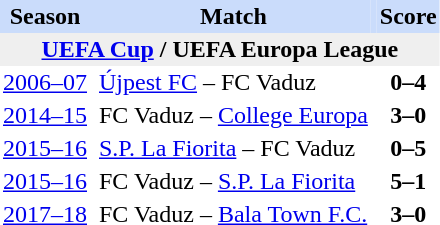<table class="toccolours" border="0" cellpadding="2" cellspacing="0" align="left" style="margin:0.5em;">
<tr bgcolor=#CADCFB>
<th>Season</th>
<th></th>
<th>Match</th>
<th></th>
<th>Score</th>
</tr>
<tr>
<th colspan="5" bgcolor=#EFEFEF><a href='#'>UEFA Cup</a> / UEFA Europa League</th>
</tr>
<tr>
<td align="center"><a href='#'>2006–07</a></td>
<td></td>
<td align="left"> <a href='#'>Újpest FC</a> –  FC Vaduz</td>
<td></td>
<td align="center"><strong>0–4</strong></td>
</tr>
<tr>
<td align="center"><a href='#'>2014–15</a></td>
<td></td>
<td align="left"> FC Vaduz –  <a href='#'>College Europa</a></td>
<td></td>
<td align="center"><strong>3–0</strong></td>
</tr>
<tr>
<td align="center"><a href='#'>2015–16</a></td>
<td></td>
<td align="left"> <a href='#'>S.P. La Fiorita</a> –  FC Vaduz</td>
<td></td>
<td align="center"><strong>0–5</strong></td>
</tr>
<tr>
<td align="center"><a href='#'>2015–16</a></td>
<td></td>
<td align="left"> FC Vaduz –  <a href='#'>S.P. La Fiorita</a></td>
<td></td>
<td align="center"><strong>5–1</strong></td>
</tr>
<tr>
<td align="center"><a href='#'>2017–18</a></td>
<td></td>
<td align="left"> FC Vaduz –  <a href='#'>Bala Town F.C.</a></td>
<td></td>
<td align="center"><strong>3–0</strong></td>
</tr>
</table>
